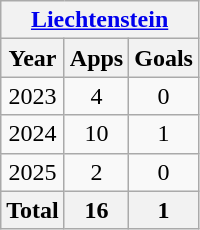<table class="wikitable" style="text-align:center">
<tr>
<th colspan=3><a href='#'>Liechtenstein</a></th>
</tr>
<tr>
<th>Year</th>
<th>Apps</th>
<th>Goals</th>
</tr>
<tr>
<td>2023</td>
<td>4</td>
<td>0</td>
</tr>
<tr>
<td>2024</td>
<td>10</td>
<td>1</td>
</tr>
<tr>
<td>2025</td>
<td>2</td>
<td>0</td>
</tr>
<tr>
<th>Total</th>
<th>16</th>
<th>1</th>
</tr>
</table>
